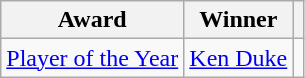<table class="wikitable">
<tr>
<th>Award</th>
<th>Winner</th>
<th></th>
</tr>
<tr>
<td><a href='#'>Player of the Year</a></td>
<td> <a href='#'>Ken Duke</a></td>
<td></td>
</tr>
</table>
